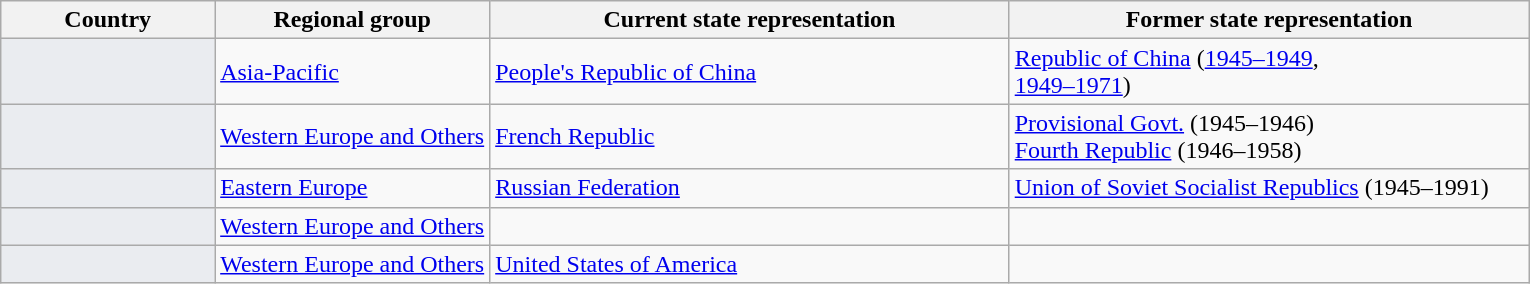<table class="wikitable">
<tr ">
<th width=14%>Country</th>
<th width=18%>Regional group</th>
<th width=34%>Current state representation</th>
<th width=34%>Former state representation</th>
</tr>
<tr>
<td style="background:#EAECF0"></td>
<td><a href='#'>Asia-Pacific</a></td>
<td> <a href='#'>People's Republic of China</a></td>
<td> <a href='#'>Republic of China</a> (<a href='#'>1945–1949</a>,<br><a href='#'>1949–1971</a>)</td>
</tr>
<tr>
<td style="background:#EAECF0"></td>
<td><a href='#'>Western Europe and Others</a></td>
<td> <a href='#'>French Republic</a></td>
<td> <a href='#'>Provisional Govt.</a> (1945–1946)<br><a href='#'>Fourth Republic</a> (1946–1958)</td>
</tr>
<tr>
<td style="background:#EAECF0"></td>
<td><a href='#'>Eastern Europe</a></td>
<td> <a href='#'>Russian Federation</a></td>
<td> <a href='#'>Union of Soviet Socialist Republics</a> (1945–1991)</td>
</tr>
<tr>
<td style="background:#EAECF0"></td>
<td><a href='#'>Western Europe and Others</a></td>
<td></td>
<td></td>
</tr>
<tr>
<td style="background:#EAECF0"></td>
<td><a href='#'>Western Europe and Others</a></td>
<td> <a href='#'>United States of America</a></td>
<td></td>
</tr>
</table>
